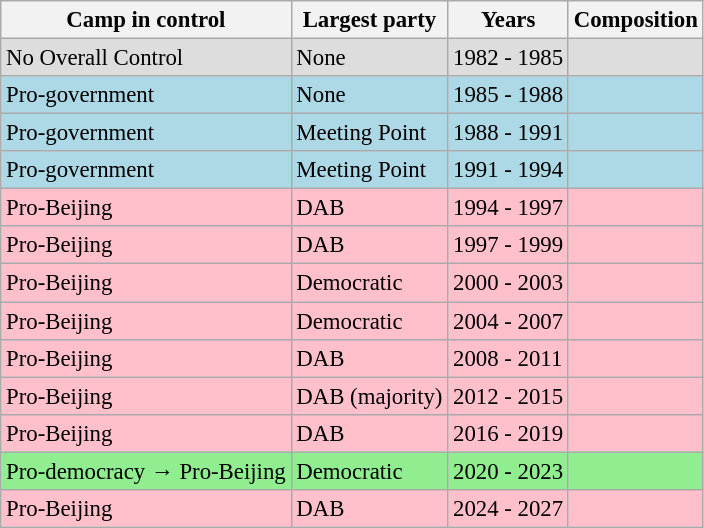<table class="wikitable" style="font-size: 95%;">
<tr>
<th>Camp in control</th>
<th>Largest party</th>
<th>Years</th>
<th>Composition</th>
</tr>
<tr ! style="background-color: #DDDDDD">
<td>No Overall Control</td>
<td>None</td>
<td>1982 - 1985</td>
<td></td>
</tr>
<tr ! style="background-color: LightBlue">
<td>Pro-government</td>
<td>None</td>
<td>1985 - 1988</td>
<td></td>
</tr>
<tr ! style="background-color: LightBlue">
<td>Pro-government</td>
<td>Meeting Point</td>
<td>1988 - 1991</td>
<td></td>
</tr>
<tr ! style="background-color: LightBlue">
<td>Pro-government</td>
<td>Meeting Point</td>
<td>1991 - 1994</td>
<td></td>
</tr>
<tr ! style="background-color: Pink">
<td>Pro-Beijing</td>
<td>DAB</td>
<td>1994 - 1997</td>
<td></td>
</tr>
<tr ! style="background-color: Pink">
<td>Pro-Beijing</td>
<td>DAB</td>
<td>1997 - 1999</td>
<td></td>
</tr>
<tr ! style="background-color: Pink">
<td>Pro-Beijing</td>
<td>Democratic</td>
<td>2000 - 2003</td>
<td></td>
</tr>
<tr ! style="background-color: Pink">
<td>Pro-Beijing</td>
<td>Democratic</td>
<td>2004 - 2007</td>
<td></td>
</tr>
<tr ! style="background-color: Pink">
<td>Pro-Beijing</td>
<td>DAB</td>
<td>2008 - 2011</td>
<td></td>
</tr>
<tr ! style="background-color: Pink">
<td>Pro-Beijing</td>
<td>DAB (majority)</td>
<td>2012 - 2015</td>
<td></td>
</tr>
<tr ! style="background-color: Pink">
<td>Pro-Beijing</td>
<td>DAB</td>
<td>2016 - 2019</td>
<td></td>
</tr>
<tr ! style="background-color: LightGreen">
<td>Pro-democracy → Pro-Beijing</td>
<td>Democratic</td>
<td>2020 - 2023</td>
<td></td>
</tr>
<tr ! style="background-color: Pink">
<td>Pro-Beijing</td>
<td>DAB</td>
<td>2024 - 2027</td>
<td></td>
</tr>
</table>
